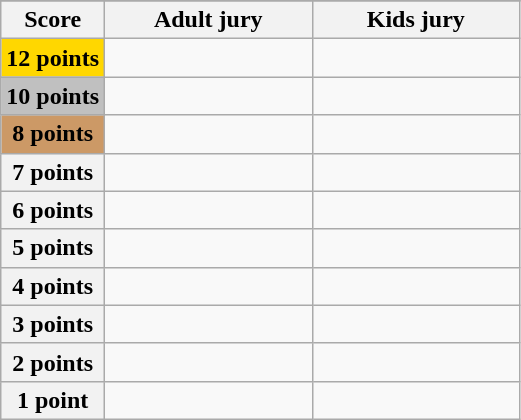<table class="wikitable">
<tr>
</tr>
<tr>
<th scope="col" width="20%">Score</th>
<th scope="col" width="40%">Adult jury</th>
<th scope="col" width="40%">Kids jury</th>
</tr>
<tr>
<th scope="row" style="background:gold">12 points</th>
<td></td>
<td></td>
</tr>
<tr>
<th scope="row" style="background:silver">10 points</th>
<td></td>
<td></td>
</tr>
<tr>
<th scope="row" style="background:#CC9966">8 points</th>
<td></td>
<td></td>
</tr>
<tr>
<th scope="row">7 points</th>
<td></td>
<td></td>
</tr>
<tr>
<th scope="row">6 points</th>
<td></td>
<td></td>
</tr>
<tr>
<th scope="row">5 points</th>
<td></td>
<td></td>
</tr>
<tr>
<th scope="row">4 points</th>
<td></td>
<td></td>
</tr>
<tr>
<th scope="row">3 points</th>
<td></td>
<td></td>
</tr>
<tr>
<th scope="row">2 points</th>
<td></td>
<td></td>
</tr>
<tr>
<th scope="row">1 point</th>
<td></td>
<td></td>
</tr>
</table>
